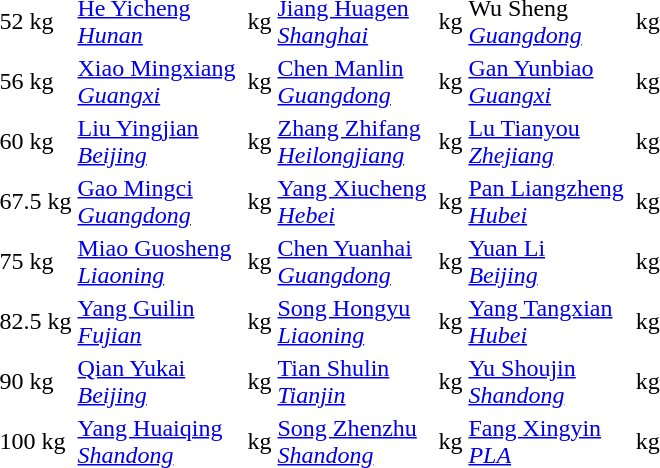<table>
<tr>
<td>52 kg</td>
<td><a href='#'>He Yicheng</a><br><em><a href='#'>Hunan</a></em></td>
<td> kg</td>
<td><a href='#'>Jiang Huagen</a><br><em><a href='#'>Shanghai</a></em></td>
<td> kg</td>
<td>Wu Sheng<br><em><a href='#'>Guangdong</a></em></td>
<td> kg</td>
</tr>
<tr>
<td>56 kg</td>
<td><a href='#'>Xiao Mingxiang</a><br><em><a href='#'>Guangxi</a></em></td>
<td> kg</td>
<td><a href='#'>Chen Manlin</a><br><em><a href='#'>Guangdong</a></em></td>
<td> kg</td>
<td><a href='#'>Gan Yunbiao</a><br><em><a href='#'>Guangxi</a></em></td>
<td> kg</td>
</tr>
<tr>
<td>60 kg</td>
<td><a href='#'>Liu Yingjian</a><br><em><a href='#'>Beijing</a></em></td>
<td> kg</td>
<td><a href='#'>Zhang Zhifang</a><br><em><a href='#'>Heilongjiang</a></em></td>
<td> kg</td>
<td><a href='#'>Lu Tianyou</a><br><em><a href='#'>Zhejiang</a></em></td>
<td> kg</td>
</tr>
<tr>
<td>67.5 kg</td>
<td><a href='#'>Gao Mingci</a><br><em><a href='#'>Guangdong</a></em></td>
<td> kg</td>
<td><a href='#'>Yang Xiucheng</a><br><em><a href='#'>Hebei</a></em></td>
<td> kg</td>
<td><a href='#'>Pan Liangzheng</a><br><em><a href='#'>Hubei</a></em></td>
<td> kg</td>
</tr>
<tr>
<td>75 kg</td>
<td><a href='#'>Miao Guosheng</a><br><em><a href='#'>Liaoning</a></em></td>
<td> kg</td>
<td><a href='#'>Chen Yuanhai</a><br><em><a href='#'>Guangdong</a></em></td>
<td> kg</td>
<td><a href='#'>Yuan Li</a><br><em><a href='#'>Beijing</a></em></td>
<td> kg</td>
</tr>
<tr>
<td>82.5 kg</td>
<td><a href='#'>Yang Guilin</a><br><em><a href='#'>Fujian</a></em></td>
<td> kg</td>
<td><a href='#'>Song Hongyu</a><br><em><a href='#'>Liaoning</a></em></td>
<td> kg</td>
<td><a href='#'>Yang Tangxian</a><br><em><a href='#'>Hubei</a></em></td>
<td> kg</td>
</tr>
<tr>
<td>90 kg</td>
<td><a href='#'>Qian Yukai</a><br><em><a href='#'>Beijing</a></em></td>
<td> kg</td>
<td><a href='#'>Tian Shulin</a><br><em><a href='#'>Tianjin</a></em></td>
<td> kg</td>
<td><a href='#'>Yu Shoujin</a><br><em><a href='#'>Shandong</a></em></td>
<td> kg</td>
</tr>
<tr>
<td>100 kg</td>
<td><a href='#'>Yang Huaiqing</a><br><em><a href='#'>Shandong</a></em></td>
<td> kg</td>
<td><a href='#'>Song Zhenzhu</a><br><em><a href='#'>Shandong</a></em></td>
<td> kg</td>
<td><a href='#'>Fang Xingyin</a><br><em><a href='#'>PLA</a></em></td>
<td> kg</td>
</tr>
</table>
